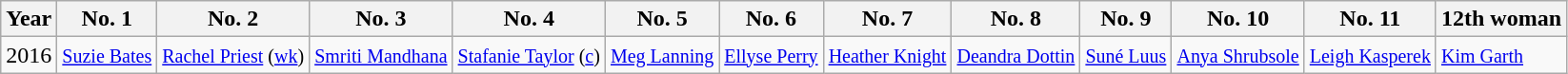<table class="wikitable">
<tr>
<th>Year</th>
<th>No. 1</th>
<th>No. 2</th>
<th>No. 3</th>
<th>No. 4</th>
<th>No. 5</th>
<th>No. 6</th>
<th>No. 7</th>
<th>No. 8</th>
<th>No. 9</th>
<th>No. 10</th>
<th>No. 11</th>
<th>12th woman</th>
</tr>
<tr>
<td style="text-align:center;">2016</td>
<td><small> <a href='#'>Suzie Bates</a></small></td>
<td><small> <a href='#'>Rachel Priest</a> (<a href='#'>wk</a>)</small></td>
<td><small> <a href='#'>Smriti Mandhana</a></small></td>
<td><small> <a href='#'>Stafanie Taylor</a> (<a href='#'>c</a>)</small></td>
<td><small> <a href='#'>Meg Lanning</a></small></td>
<td><small> <a href='#'>Ellyse Perry</a></small></td>
<td><small> <a href='#'>Heather Knight</a></small></td>
<td><small> <a href='#'>Deandra Dottin</a></small></td>
<td><small> <a href='#'>Suné Luus</a></small></td>
<td><small> <a href='#'>Anya Shrubsole</a></small></td>
<td><small> <a href='#'>Leigh Kasperek</a></small></td>
<td><small> <a href='#'>Kim Garth</a></small></td>
</tr>
</table>
